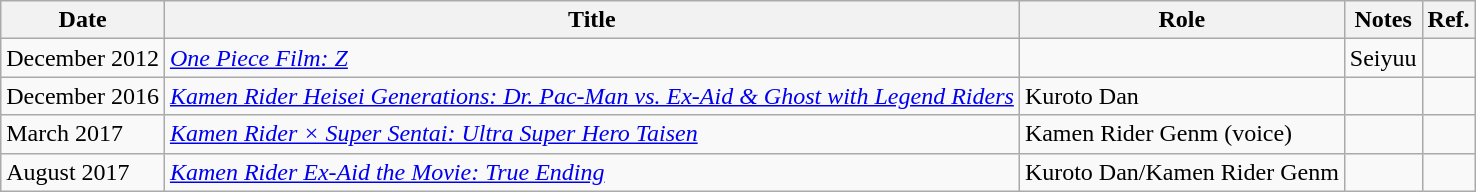<table class="wikitable">
<tr>
<th>Date</th>
<th>Title</th>
<th>Role</th>
<th>Notes</th>
<th>Ref.</th>
</tr>
<tr>
<td>December 2012</td>
<td><em><a href='#'>One Piece Film: Z</a></em></td>
<td></td>
<td>Seiyuu</td>
<td></td>
</tr>
<tr>
<td>December 2016</td>
<td><em><a href='#'>Kamen Rider Heisei Generations: Dr. Pac-Man vs. Ex-Aid & Ghost with Legend Riders</a></em></td>
<td>Kuroto Dan</td>
<td></td>
<td></td>
</tr>
<tr>
<td>March 2017</td>
<td><em><a href='#'>Kamen Rider × Super Sentai: Ultra Super Hero Taisen</a></em></td>
<td>Kamen Rider Genm (voice)</td>
<td></td>
<td></td>
</tr>
<tr>
<td>August 2017</td>
<td><em><a href='#'>Kamen Rider Ex-Aid the Movie: True Ending</a></em></td>
<td>Kuroto Dan/Kamen Rider Genm</td>
<td></td>
<td></td>
</tr>
</table>
